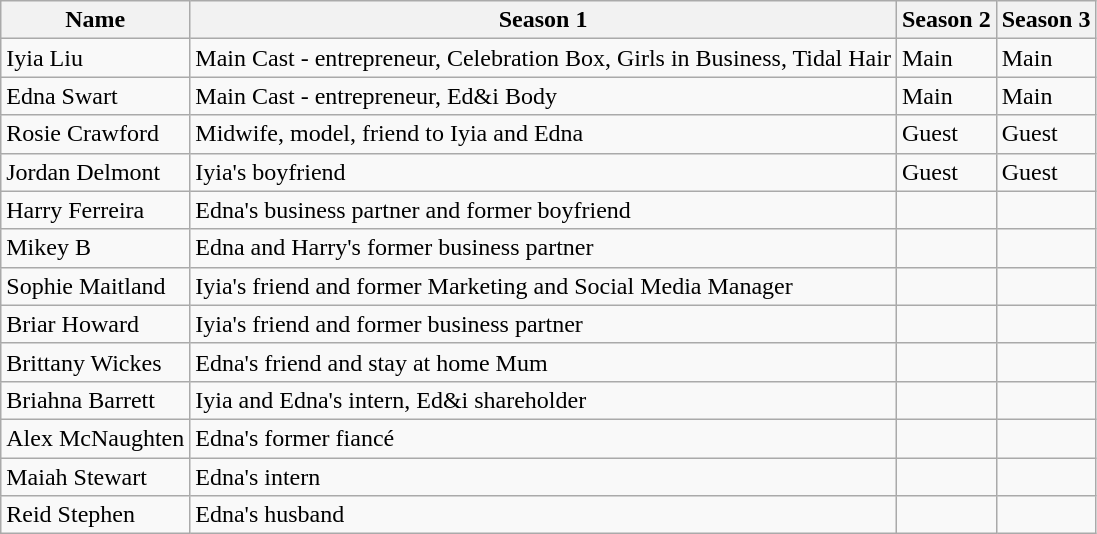<table class="wikitable">
<tr>
<th>Name</th>
<th>Season 1</th>
<th>Season 2</th>
<th>Season 3</th>
</tr>
<tr>
<td>Iyia Liu</td>
<td>Main Cast - entrepreneur, Celebration Box, Girls in Business, Tidal Hair</td>
<td>Main</td>
<td>Main</td>
</tr>
<tr>
<td>Edna Swart</td>
<td>Main Cast - entrepreneur, Ed&i Body</td>
<td>Main</td>
<td>Main</td>
</tr>
<tr>
<td>Rosie Crawford</td>
<td>Midwife, model, friend to Iyia and Edna</td>
<td>Guest</td>
<td>Guest</td>
</tr>
<tr>
<td>Jordan Delmont</td>
<td>Iyia's boyfriend</td>
<td>Guest</td>
<td>Guest</td>
</tr>
<tr>
<td>Harry Ferreira</td>
<td>Edna's business partner and former boyfriend</td>
<td></td>
<td></td>
</tr>
<tr>
<td>Mikey B</td>
<td>Edna and Harry's former business partner</td>
<td></td>
<td></td>
</tr>
<tr>
<td>Sophie Maitland</td>
<td>Iyia's friend and former Marketing and Social Media Manager</td>
<td></td>
<td></td>
</tr>
<tr>
<td>Briar Howard</td>
<td>Iyia's friend and former business partner</td>
<td></td>
<td></td>
</tr>
<tr>
<td>Brittany Wickes</td>
<td>Edna's friend and stay at home Mum</td>
<td></td>
</tr>
<tr>
<td>Briahna Barrett</td>
<td>Iyia and Edna's intern, Ed&i shareholder</td>
<td></td>
<td></td>
</tr>
<tr>
<td>Alex McNaughten</td>
<td>Edna's former fiancé</td>
<td></td>
<td></td>
</tr>
<tr>
<td>Maiah Stewart</td>
<td>Edna's intern</td>
<td></td>
<td></td>
</tr>
<tr>
<td>Reid Stephen</td>
<td>Edna's husband</td>
<td></td>
<td></td>
</tr>
</table>
